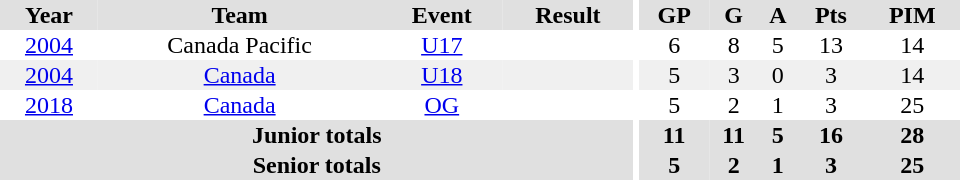<table border="0" cellpadding="1" cellspacing="0" ID="Table3" style="text-align:center; width:40em">
<tr ALIGN="center" bgcolor="#e0e0e0">
<th>Year</th>
<th>Team</th>
<th>Event</th>
<th>Result</th>
<th rowspan="99" bgcolor="#ffffff"></th>
<th>GP</th>
<th>G</th>
<th>A</th>
<th>Pts</th>
<th>PIM</th>
</tr>
<tr>
<td><a href='#'>2004</a></td>
<td>Canada Pacific</td>
<td><a href='#'>U17</a></td>
<td></td>
<td>6</td>
<td>8</td>
<td>5</td>
<td>13</td>
<td>14</td>
</tr>
<tr bgcolor="#f0f0f0">
<td><a href='#'>2004</a></td>
<td><a href='#'>Canada</a></td>
<td><a href='#'>U18</a></td>
<td></td>
<td>5</td>
<td>3</td>
<td>0</td>
<td>3</td>
<td>14</td>
</tr>
<tr>
<td><a href='#'>2018</a></td>
<td><a href='#'>Canada</a></td>
<td><a href='#'>OG</a></td>
<td></td>
<td>5</td>
<td>2</td>
<td>1</td>
<td>3</td>
<td>25</td>
</tr>
<tr bgcolor="#e0e0e0">
<th colspan=4>Junior totals</th>
<th>11</th>
<th>11</th>
<th>5</th>
<th>16</th>
<th>28</th>
</tr>
<tr bgcolor="#e0e0e0">
<th colspan=4>Senior totals</th>
<th>5</th>
<th>2</th>
<th>1</th>
<th>3</th>
<th>25</th>
</tr>
</table>
